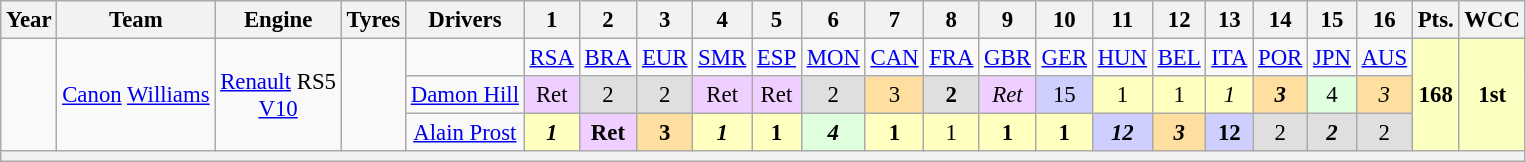<table class="wikitable" style="text-align:center; font-size:95%">
<tr>
<th>Year</th>
<th>Team</th>
<th>Engine</th>
<th>Tyres</th>
<th>Drivers</th>
<th>1</th>
<th>2</th>
<th>3</th>
<th>4</th>
<th>5</th>
<th>6</th>
<th>7</th>
<th>8</th>
<th>9</th>
<th>10</th>
<th>11</th>
<th>12</th>
<th>13</th>
<th>14</th>
<th>15</th>
<th>16</th>
<th>Pts.</th>
<th>WCC</th>
</tr>
<tr>
<td rowspan="3"></td>
<td rowspan="3"><a href='#'>Canon</a> <a href='#'>Williams</a></td>
<td rowspan="3"><a href='#'>Renault</a> RS5<br> <a href='#'>V10</a></td>
<td rowspan="3"></td>
<td></td>
<td><a href='#'>RSA</a></td>
<td><a href='#'>BRA</a></td>
<td><a href='#'>EUR</a></td>
<td><a href='#'>SMR</a></td>
<td><a href='#'>ESP</a></td>
<td><a href='#'>MON</a></td>
<td><a href='#'>CAN</a></td>
<td><a href='#'>FRA</a></td>
<td><a href='#'>GBR</a></td>
<td><a href='#'>GER</a></td>
<td><a href='#'>HUN</a></td>
<td><a href='#'>BEL</a></td>
<td><a href='#'>ITA</a></td>
<td><a href='#'>POR</a></td>
<td><a href='#'>JPN</a></td>
<td><a href='#'>AUS</a></td>
<td rowspan="3" style="background:#fbffbf;"><strong>168</strong></td>
<td rowspan="3" style="background:#fbffbf;"><strong>1st</strong></td>
</tr>
<tr>
<td> <a href='#'>Damon Hill</a></td>
<td style="background:#efcfff;">Ret</td>
<td style="background:#dfdfdf;">2</td>
<td style="background:#dfdfdf;">2</td>
<td style="background:#efcfff;">Ret</td>
<td style="background:#efcfff;">Ret</td>
<td style="background:#dfdfdf;">2</td>
<td style="background:#ffdf9f;">3</td>
<td style="background:#dfdfdf;"><strong>2</strong></td>
<td style="background:#efcfff;"><em>Ret</em></td>
<td style="background:#cfcfff;">15</td>
<td style="background:#ffffbf;">1</td>
<td style="background:#ffffbf;">1</td>
<td style="background:#ffffbf;"><em>1</em></td>
<td style="background:#ffdf9f;"><strong><em>3</em></strong></td>
<td style="background:#dfffdf;">4</td>
<td style="background:#ffdf9f;"><em>3</em></td>
</tr>
<tr>
<td> <a href='#'>Alain Prost</a></td>
<td style="background:#ffffbf;"><strong><em>1</em></strong></td>
<td style="background:#efcfff;"><strong>Ret</strong></td>
<td style="background:#ffdf9f;"><strong>3</strong></td>
<td style="background:#ffffbf;"><strong><em>1</em></strong></td>
<td style="background:#ffffbf;"><strong>1</strong></td>
<td style="background:#dfffdf;"><strong><em>4</em></strong></td>
<td style="background:#ffffbf;"><strong>1</strong></td>
<td style="background:#ffffbf;">1</td>
<td style="background:#ffffbf;"><strong>1</strong></td>
<td style="background:#ffffbf;"><strong>1</strong></td>
<td style="background:#cfcfff;"><strong><em>12</em></strong></td>
<td style="background:#ffdf9f;"><strong><em>3</em></strong></td>
<td style="background:#cfcfff;"><strong>12</strong></td>
<td style="background:#dfdfdf;">2</td>
<td style="background:#dfdfdf;"><strong><em>2</em></strong></td>
<td style="background:#dfdfdf;">2</td>
</tr>
<tr>
<th colspan="23"></th>
</tr>
</table>
